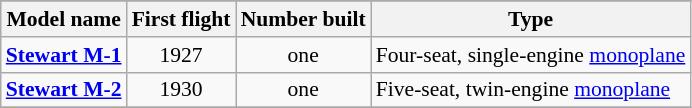<table class="wikitable" align=center style="font-size:90%;">
<tr>
</tr>
<tr style="background:#efefef;">
<th>Model name</th>
<th>First flight</th>
<th>Number built</th>
<th>Type</th>
</tr>
<tr>
<td align=left><strong><a href='#'>Stewart M-1</a></strong></td>
<td align=center>1927</td>
<td align=center>one</td>
<td align=left>Four-seat, single-engine <a href='#'>monoplane</a></td>
</tr>
<tr>
<td align=left><strong><a href='#'>Stewart M-2</a></strong></td>
<td align=center>1930</td>
<td align=center>one</td>
<td align=left>Five-seat, twin-engine <a href='#'>monoplane</a></td>
</tr>
<tr>
</tr>
</table>
